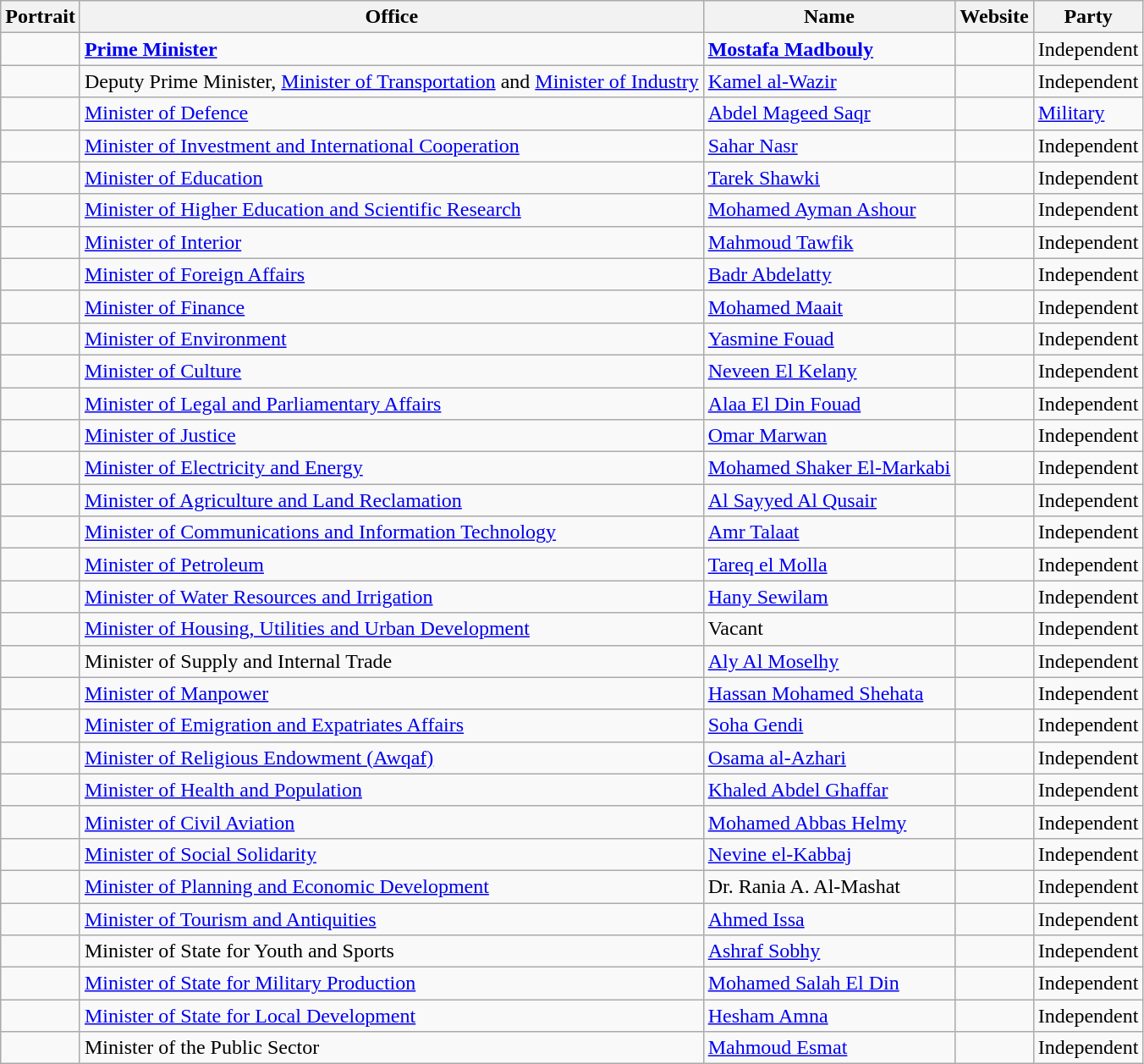<table class="wikitable">
<tr>
<th>Portrait</th>
<th>Office</th>
<th>Name</th>
<th>Website</th>
<th>Party</th>
</tr>
<tr>
<td></td>
<td><strong><a href='#'>Prime Minister</a></strong></td>
<td><strong><a href='#'>Mostafa Madbouly</a></strong></td>
<td></td>
<td>Independent</td>
</tr>
<tr>
<td></td>
<td>Deputy Prime Minister, <a href='#'>Minister of Transportation</a> and <a href='#'>Minister of Industry</a></td>
<td><a href='#'>Kamel al-Wazir</a></td>
<td></td>
<td>Independent</td>
</tr>
<tr>
<td></td>
<td><a href='#'>Minister of Defence</a></td>
<td><a href='#'>Abdel Mageed Saqr</a></td>
<td></td>
<td><a href='#'>Military</a></td>
</tr>
<tr>
<td></td>
<td><a href='#'>Minister of Investment and International Cooperation</a></td>
<td><a href='#'>Sahar Nasr</a></td>
<td></td>
<td>Independent</td>
</tr>
<tr>
<td></td>
<td><a href='#'>Minister of Education</a></td>
<td><a href='#'>Tarek Shawki</a></td>
<td></td>
<td>Independent</td>
</tr>
<tr>
<td></td>
<td><a href='#'>Minister of Higher Education and Scientific Research</a></td>
<td><a href='#'>Mohamed Ayman Ashour</a></td>
<td></td>
<td>Independent</td>
</tr>
<tr>
<td></td>
<td><a href='#'>Minister of Interior</a></td>
<td><a href='#'>Mahmoud Tawfik</a></td>
<td></td>
<td>Independent</td>
</tr>
<tr>
<td></td>
<td><a href='#'>Minister of Foreign Affairs</a></td>
<td><a href='#'>Badr Abdelatty</a></td>
<td></td>
<td>Independent</td>
</tr>
<tr>
<td></td>
<td><a href='#'>Minister of Finance</a></td>
<td><a href='#'>Mohamed Maait</a></td>
<td></td>
<td>Independent</td>
</tr>
<tr>
<td></td>
<td><a href='#'>Minister of Environment</a></td>
<td><a href='#'>Yasmine Fouad</a></td>
<td></td>
<td>Independent</td>
</tr>
<tr>
<td></td>
<td><a href='#'>Minister of Culture</a></td>
<td><a href='#'>Neveen El Kelany</a></td>
<td></td>
<td>Independent</td>
</tr>
<tr>
<td></td>
<td><a href='#'>Minister of Legal and Parliamentary Affairs</a></td>
<td><a href='#'>Alaa El Din Fouad</a></td>
<td></td>
<td>Independent</td>
</tr>
<tr>
<td></td>
<td><a href='#'>Minister of Justice</a></td>
<td><a href='#'>Omar Marwan</a></td>
<td></td>
<td>Independent</td>
</tr>
<tr>
<td></td>
<td><a href='#'>Minister of Electricity and Energy</a></td>
<td><a href='#'>Mohamed Shaker El-Markabi</a></td>
<td></td>
<td>Independent</td>
</tr>
<tr>
<td></td>
<td><a href='#'>Minister of Agriculture and Land Reclamation</a></td>
<td><a href='#'>Al Sayyed Al Qusair</a></td>
<td></td>
<td>Independent</td>
</tr>
<tr>
<td></td>
<td><a href='#'>Minister of Communications and Information Technology</a></td>
<td><a href='#'>Amr Talaat</a></td>
<td></td>
<td>Independent</td>
</tr>
<tr>
<td></td>
<td><a href='#'>Minister of Petroleum</a></td>
<td><a href='#'>Tareq el Molla</a></td>
<td></td>
<td>Independent</td>
</tr>
<tr>
<td></td>
<td><a href='#'>Minister of Water Resources and Irrigation</a></td>
<td><a href='#'>Hany Sewilam</a></td>
<td></td>
<td>Independent</td>
</tr>
<tr>
<td></td>
<td><a href='#'>Minister of Housing, Utilities and Urban Development</a></td>
<td>Vacant</td>
<td></td>
<td>Independent</td>
</tr>
<tr>
<td></td>
<td>Minister of Supply and Internal Trade</td>
<td><a href='#'>Aly Al Moselhy</a></td>
<td></td>
<td>Independent</td>
</tr>
<tr>
<td></td>
<td><a href='#'>Minister of Manpower</a></td>
<td><a href='#'>Hassan Mohamed Shehata</a></td>
<td></td>
<td>Independent</td>
</tr>
<tr>
<td></td>
<td><a href='#'>Minister of Emigration and Expatriates Affairs</a></td>
<td><a href='#'>Soha Gendi</a></td>
<td></td>
<td>Independent</td>
</tr>
<tr>
<td></td>
<td><a href='#'>Minister of Religious Endowment (Awqaf)</a></td>
<td><a href='#'>Osama al-Azhari</a></td>
<td></td>
<td>Independent</td>
</tr>
<tr>
<td></td>
<td><a href='#'>Minister of Health and Population</a></td>
<td><a href='#'>Khaled Abdel Ghaffar</a></td>
<td></td>
<td>Independent</td>
</tr>
<tr>
<td></td>
<td><a href='#'>Minister of Civil Aviation</a></td>
<td><a href='#'>Mohamed Abbas Helmy</a></td>
<td></td>
<td>Independent</td>
</tr>
<tr>
<td></td>
<td><a href='#'>Minister of Social Solidarity</a></td>
<td><a href='#'>Nevine el-Kabbaj</a></td>
<td></td>
<td>Independent</td>
</tr>
<tr>
<td></td>
<td><a href='#'>Minister of Planning and Economic Development</a></td>
<td>Dr. Rania A. Al-Mashat</td>
<td></td>
<td>Independent</td>
</tr>
<tr>
<td></td>
<td><a href='#'>Minister of Tourism and Antiquities</a></td>
<td><a href='#'>Ahmed Issa</a></td>
<td></td>
<td>Independent</td>
</tr>
<tr>
<td></td>
<td>Minister of State for Youth and Sports</td>
<td><a href='#'>Ashraf Sobhy</a></td>
<td></td>
<td>Independent</td>
</tr>
<tr>
<td></td>
<td><a href='#'>Minister of State for Military Production</a></td>
<td><a href='#'>Mohamed Salah El Din</a></td>
<td></td>
<td>Independent</td>
</tr>
<tr>
<td></td>
<td><a href='#'>Minister of State for Local Development</a></td>
<td><a href='#'>Hesham Amna</a></td>
<td></td>
<td>Independent</td>
</tr>
<tr>
<td></td>
<td>Minister of the Public Sector</td>
<td><a href='#'>Mahmoud Esmat</a></td>
<td></td>
<td>Independent</td>
</tr>
</table>
